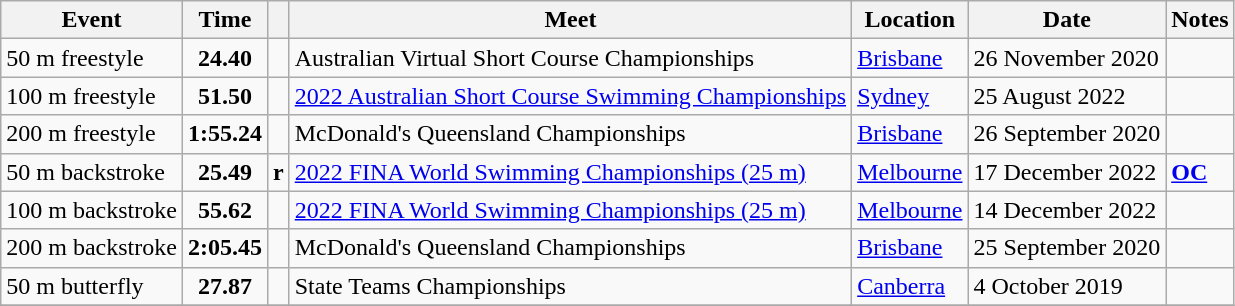<table class="wikitable">
<tr>
<th>Event</th>
<th>Time</th>
<th></th>
<th>Meet</th>
<th>Location</th>
<th>Date</th>
<th>Notes</th>
</tr>
<tr>
<td>50 m freestyle</td>
<td style="text-align:center;"><strong>24.40</strong></td>
<td></td>
<td>Australian Virtual Short Course Championships</td>
<td><a href='#'>Brisbane</a></td>
<td>26 November 2020</td>
<td></td>
</tr>
<tr>
<td>100 m freestyle</td>
<td style="text-align:center;"><strong>51.50</strong></td>
<td></td>
<td><a href='#'>2022 Australian Short Course Swimming Championships</a></td>
<td><a href='#'>Sydney</a></td>
<td>25 August 2022</td>
<td></td>
</tr>
<tr>
<td>200 m freestyle</td>
<td style="text-align:center;"><strong>1:55.24</strong></td>
<td></td>
<td>McDonald's Queensland Championships</td>
<td><a href='#'>Brisbane</a></td>
<td>26 September 2020</td>
<td></td>
</tr>
<tr>
<td>50 m backstroke</td>
<td style="text-align:center;"><strong>25.49</strong></td>
<td><strong>r</strong></td>
<td><a href='#'>2022 FINA World Swimming Championships (25 m)</a></td>
<td><a href='#'>Melbourne</a></td>
<td>17 December 2022</td>
<td><a href='#'><strong>OC</strong></a></td>
</tr>
<tr>
<td>100 m  backstroke</td>
<td style="text-align:center;"><strong>55.62</strong></td>
<td></td>
<td><a href='#'>2022 FINA World Swimming Championships (25 m)</a></td>
<td><a href='#'>Melbourne</a></td>
<td>14 December 2022</td>
<td></td>
</tr>
<tr>
<td>200 m backstroke</td>
<td style="text-align:center;"><strong>2:05.45</strong></td>
<td></td>
<td>McDonald's Queensland Championships</td>
<td><a href='#'>Brisbane</a></td>
<td>25 September 2020</td>
<td></td>
</tr>
<tr>
<td>50 m butterfly</td>
<td style="text-align:center;"><strong>27.87</strong></td>
<td></td>
<td>State Teams Championships</td>
<td><a href='#'>Canberra</a></td>
<td>4 October 2019</td>
<td></td>
</tr>
<tr>
</tr>
</table>
